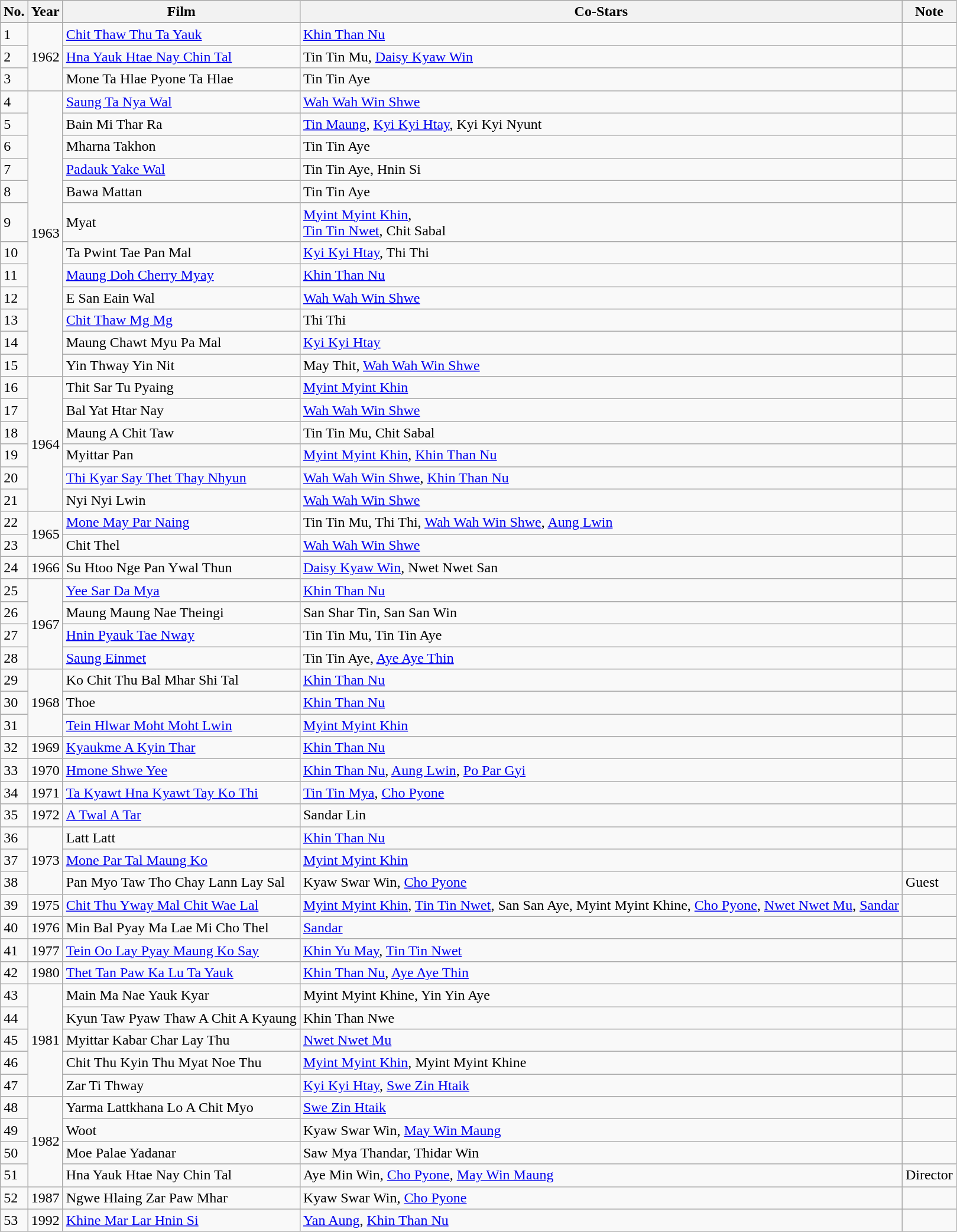<table class="wikitable sortable">
<tr>
<th>No.</th>
<th>Year</th>
<th>Film</th>
<th>Co-Stars</th>
<th>Note</th>
</tr>
<tr>
</tr>
<tr>
<td>1</td>
<td rowspan=3>1962</td>
<td><a href='#'>Chit Thaw Thu Ta Yauk</a></td>
<td><a href='#'>Khin Than Nu</a></td>
<td></td>
</tr>
<tr>
<td>2</td>
<td><a href='#'>Hna Yauk Htae Nay Chin Tal</a></td>
<td>Tin Tin Mu, <a href='#'>Daisy Kyaw Win</a></td>
<td></td>
</tr>
<tr>
<td>3</td>
<td>Mone Ta Hlae Pyone Ta Hlae</td>
<td>Tin Tin Aye</td>
<td></td>
</tr>
<tr>
<td>4</td>
<td rowspan=12>1963</td>
<td><a href='#'>Saung Ta Nya Wal</a></td>
<td><a href='#'>Wah Wah Win Shwe</a></td>
<td></td>
</tr>
<tr>
<td>5</td>
<td>Bain Mi Thar Ra</td>
<td><a href='#'>Tin Maung</a>, <a href='#'>Kyi Kyi Htay</a>, Kyi Kyi Nyunt</td>
<td></td>
</tr>
<tr>
<td>6</td>
<td>Mharna Takhon</td>
<td>Tin Tin Aye</td>
<td></td>
</tr>
<tr>
<td>7</td>
<td><a href='#'>Padauk Yake Wal</a></td>
<td>Tin Tin Aye, Hnin Si</td>
<td></td>
</tr>
<tr>
<td>8</td>
<td>Bawa Mattan</td>
<td>Tin Tin Aye</td>
<td></td>
</tr>
<tr>
<td>9</td>
<td>Myat</td>
<td><a href='#'>Myint Myint Khin</a>,<br><a href='#'>Tin Tin Nwet</a>, Chit Sabal</td>
<td></td>
</tr>
<tr>
<td>10</td>
<td>Ta Pwint Tae Pan Mal</td>
<td><a href='#'>Kyi Kyi Htay</a>, Thi Thi</td>
<td></td>
</tr>
<tr>
<td>11</td>
<td><a href='#'>Maung Doh Cherry Myay</a></td>
<td><a href='#'>Khin Than Nu</a></td>
<td></td>
</tr>
<tr>
<td>12</td>
<td>E San Eain Wal</td>
<td><a href='#'>Wah Wah Win Shwe</a></td>
<td></td>
</tr>
<tr>
<td>13</td>
<td><a href='#'>Chit Thaw Mg Mg</a></td>
<td>Thi Thi</td>
<td></td>
</tr>
<tr>
<td>14</td>
<td>Maung Chawt Myu Pa Mal</td>
<td><a href='#'>Kyi Kyi Htay</a></td>
<td></td>
</tr>
<tr>
<td>15</td>
<td>Yin Thway Yin Nit</td>
<td>May Thit, <a href='#'>Wah Wah Win Shwe</a></td>
<td></td>
</tr>
<tr>
<td>16</td>
<td rowspan=6>1964</td>
<td>Thit Sar Tu Pyaing</td>
<td><a href='#'>Myint Myint Khin</a></td>
<td></td>
</tr>
<tr>
<td>17</td>
<td>Bal Yat Htar Nay</td>
<td><a href='#'>Wah Wah Win Shwe</a></td>
<td></td>
</tr>
<tr>
<td>18</td>
<td>Maung A Chit Taw</td>
<td>Tin Tin Mu, Chit Sabal</td>
<td></td>
</tr>
<tr>
<td>19</td>
<td>Myittar Pan</td>
<td><a href='#'>Myint Myint Khin</a>, <a href='#'>Khin Than Nu</a></td>
<td></td>
</tr>
<tr>
<td>20</td>
<td><a href='#'>Thi Kyar Say Thet Thay Nhyun</a></td>
<td><a href='#'>Wah Wah Win Shwe</a>, <a href='#'>Khin Than Nu</a></td>
<td></td>
</tr>
<tr>
<td>21</td>
<td>Nyi Nyi Lwin</td>
<td><a href='#'>Wah Wah Win Shwe</a></td>
<td></td>
</tr>
<tr>
<td>22</td>
<td rowspan=2>1965</td>
<td><a href='#'>Mone May Par Naing</a></td>
<td>Tin Tin Mu, Thi Thi, <a href='#'>Wah Wah Win Shwe</a>, <a href='#'>Aung Lwin</a></td>
<td></td>
</tr>
<tr>
<td>23</td>
<td>Chit Thel</td>
<td><a href='#'>Wah Wah Win Shwe</a></td>
<td></td>
</tr>
<tr>
<td>24</td>
<td>1966</td>
<td>Su Htoo Nge Pan Ywal Thun</td>
<td><a href='#'>Daisy Kyaw Win</a>, Nwet Nwet San</td>
<td></td>
</tr>
<tr>
<td>25</td>
<td rowspan=4>1967</td>
<td><a href='#'>Yee Sar Da Mya</a></td>
<td><a href='#'>Khin Than Nu</a></td>
<td></td>
</tr>
<tr>
<td>26</td>
<td>Maung Maung Nae Theingi</td>
<td>San Shar Tin, San San Win</td>
<td></td>
</tr>
<tr>
<td>27</td>
<td><a href='#'>Hnin Pyauk Tae Nway</a></td>
<td>Tin Tin Mu, Tin Tin Aye</td>
<td></td>
</tr>
<tr>
<td>28</td>
<td><a href='#'>Saung Einmet</a></td>
<td>Tin Tin Aye, <a href='#'>Aye Aye Thin</a></td>
<td></td>
</tr>
<tr>
<td>29</td>
<td rowspan=3>1968</td>
<td>Ko Chit Thu Bal Mhar Shi Tal</td>
<td><a href='#'>Khin Than Nu</a></td>
<td></td>
</tr>
<tr>
<td>30</td>
<td>Thoe</td>
<td><a href='#'>Khin Than Nu</a></td>
<td></td>
</tr>
<tr>
<td>31</td>
<td><a href='#'>Tein Hlwar Moht Moht Lwin</a></td>
<td><a href='#'>Myint Myint Khin</a></td>
<td></td>
</tr>
<tr>
<td>32</td>
<td>1969</td>
<td><a href='#'>Kyaukme A Kyin Thar</a></td>
<td><a href='#'>Khin Than Nu</a></td>
<td></td>
</tr>
<tr>
<td>33</td>
<td>1970</td>
<td><a href='#'>Hmone Shwe Yee</a></td>
<td><a href='#'>Khin Than Nu</a>, <a href='#'>Aung Lwin</a>, <a href='#'>Po Par Gyi</a></td>
<td></td>
</tr>
<tr>
<td>34</td>
<td>1971</td>
<td><a href='#'>Ta Kyawt Hna Kyawt Tay Ko Thi</a></td>
<td><a href='#'>Tin Tin Mya</a>, <a href='#'>Cho Pyone</a></td>
<td></td>
</tr>
<tr>
<td>35</td>
<td>1972</td>
<td><a href='#'>A Twal A Tar</a></td>
<td>Sandar Lin</td>
<td></td>
</tr>
<tr>
<td>36</td>
<td rowspan=3>1973</td>
<td>Latt Latt</td>
<td><a href='#'>Khin Than Nu</a></td>
<td></td>
</tr>
<tr>
<td>37</td>
<td><a href='#'>Mone Par Tal Maung Ko</a></td>
<td><a href='#'>Myint Myint Khin</a></td>
<td></td>
</tr>
<tr>
<td>38</td>
<td>Pan Myo Taw Tho Chay Lann Lay Sal</td>
<td>Kyaw Swar Win, <a href='#'>Cho Pyone</a></td>
<td>Guest</td>
</tr>
<tr>
<td>39</td>
<td>1975</td>
<td><a href='#'>Chit Thu Yway Mal Chit Wae Lal</a></td>
<td><a href='#'>Myint Myint Khin</a>, <a href='#'>Tin Tin Nwet</a>, San San Aye, Myint Myint Khine, <a href='#'>Cho Pyone</a>, <a href='#'>Nwet Nwet Mu</a>, <a href='#'>Sandar</a></td>
<td></td>
</tr>
<tr>
<td>40</td>
<td>1976</td>
<td>Min Bal Pyay Ma Lae Mi Cho Thel</td>
<td><a href='#'>Sandar</a></td>
<td></td>
</tr>
<tr>
<td>41</td>
<td>1977</td>
<td><a href='#'>Tein Oo Lay Pyay Maung Ko Say</a></td>
<td><a href='#'>Khin Yu May</a>, <a href='#'>Tin Tin Nwet</a></td>
<td></td>
</tr>
<tr>
<td>42</td>
<td>1980</td>
<td><a href='#'>Thet Tan Paw Ka Lu Ta Yauk</a></td>
<td><a href='#'>Khin Than Nu</a>, <a href='#'>Aye Aye Thin</a></td>
<td></td>
</tr>
<tr>
<td>43</td>
<td rowspan=5>1981</td>
<td>Main Ma Nae Yauk Kyar</td>
<td>Myint Myint Khine, Yin Yin Aye</td>
<td></td>
</tr>
<tr>
<td>44</td>
<td>Kyun Taw Pyaw Thaw A Chit A Kyaung</td>
<td>Khin Than Nwe</td>
<td></td>
</tr>
<tr>
<td>45</td>
<td>Myittar Kabar Char Lay Thu</td>
<td><a href='#'>Nwet Nwet Mu</a></td>
<td></td>
</tr>
<tr>
<td>46</td>
<td>Chit Thu Kyin Thu Myat Noe Thu</td>
<td><a href='#'>Myint Myint Khin</a>, Myint Myint Khine</td>
<td></td>
</tr>
<tr>
<td>47</td>
<td>Zar Ti Thway</td>
<td><a href='#'>Kyi Kyi Htay</a>, <a href='#'>Swe Zin Htaik</a></td>
<td></td>
</tr>
<tr>
<td>48</td>
<td rowspan=4>1982</td>
<td>Yarma Lattkhana Lo A Chit Myo</td>
<td><a href='#'>Swe Zin Htaik</a></td>
<td></td>
</tr>
<tr>
<td>49</td>
<td>Woot</td>
<td>Kyaw Swar Win, <a href='#'>May Win Maung</a></td>
<td></td>
</tr>
<tr>
<td>50</td>
<td>Moe Palae Yadanar</td>
<td>Saw Mya Thandar, Thidar Win</td>
<td></td>
</tr>
<tr>
<td>51</td>
<td>Hna Yauk Htae Nay Chin Tal</td>
<td>Aye Min Win, <a href='#'>Cho Pyone</a>, <a href='#'>May Win Maung</a></td>
<td>Director</td>
</tr>
<tr>
<td>52</td>
<td>1987</td>
<td>Ngwe Hlaing Zar Paw Mhar</td>
<td>Kyaw Swar Win, <a href='#'>Cho Pyone</a></td>
<td></td>
</tr>
<tr>
<td>53</td>
<td>1992</td>
<td><a href='#'>Khine Mar Lar Hnin Si</a></td>
<td><a href='#'>Yan Aung</a>, <a href='#'>Khin Than Nu</a></td>
<td></td>
</tr>
</table>
